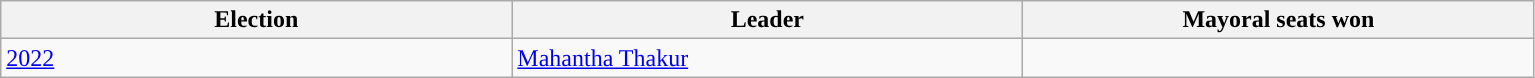<table class="wikitable sortable mw-collapsible">
<tr>
<th style="width:250pt; background:">Election</th>
<th style="width:250pt; background:">Leader</th>
<th style="width:250pt; background:">Mayoral seats won</th>
</tr>
<tr>
<td><a href='#'>2022</a></td>
<td><a href='#'>Mahantha Thakur</a></td>
<td></td>
</tr>
</table>
